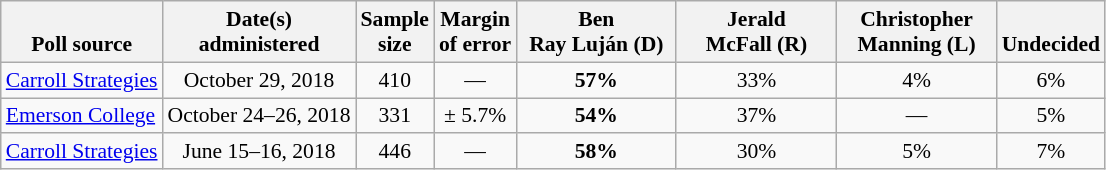<table class="wikitable" style="font-size:90%;text-align:center;">
<tr valign=bottom>
<th>Poll source</th>
<th>Date(s)<br>administered</th>
<th>Sample<br>size</th>
<th>Margin<br>of error</th>
<th style="width:100px;">Ben<br>Ray Luján (D)</th>
<th style="width:100px;">Jerald<br>McFall (R)</th>
<th style="width:100px;">Christopher<br>Manning (L)</th>
<th>Undecided</th>
</tr>
<tr>
<td style="text-align:left;"><a href='#'>Carroll Strategies</a></td>
<td>October 29, 2018</td>
<td>410</td>
<td>—</td>
<td><strong>57%</strong></td>
<td>33%</td>
<td>4%</td>
<td>6%</td>
</tr>
<tr>
<td style="text-align:left;"><a href='#'>Emerson College</a></td>
<td>October 24–26, 2018</td>
<td>331</td>
<td>± 5.7%</td>
<td><strong>54%</strong></td>
<td>37%</td>
<td>—</td>
<td>5%</td>
</tr>
<tr>
<td style="text-align:left;"><a href='#'>Carroll Strategies</a></td>
<td>June 15–16, 2018</td>
<td>446</td>
<td>—</td>
<td><strong>58%</strong></td>
<td>30%</td>
<td>5%</td>
<td>7%</td>
</tr>
</table>
